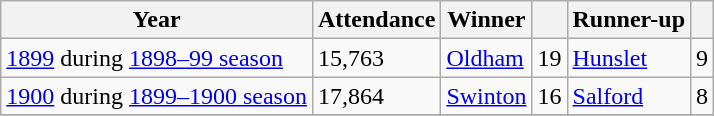<table class="wikitable">
<tr>
<th>Year</th>
<th>Attendance</th>
<th>Winner</th>
<th></th>
<th>Runner-up</th>
<th></th>
</tr>
<tr>
<td><a href='#'>1899</a> during <a href='#'>1898–99 season</a></td>
<td>15,763</td>
<td><a href='#'>Oldham</a></td>
<td>19</td>
<td><a href='#'>Hunslet</a></td>
<td>9</td>
</tr>
<tr>
<td><a href='#'>1900</a> during <a href='#'>1899–1900 season</a></td>
<td>17,864</td>
<td><a href='#'>Swinton</a></td>
<td>16</td>
<td><a href='#'>Salford</a></td>
<td>8</td>
</tr>
<tr>
</tr>
</table>
